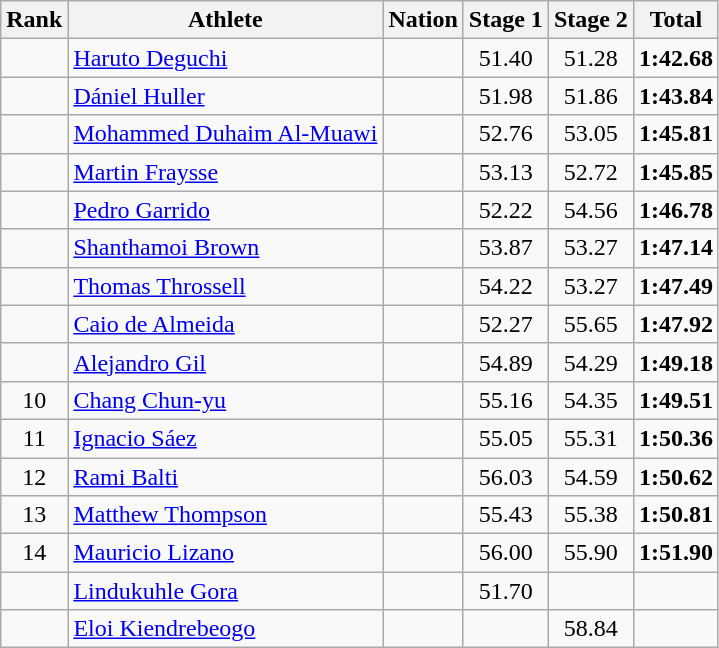<table class="wikitable sortable" style="text-align:center">
<tr>
<th>Rank</th>
<th>Athlete</th>
<th>Nation</th>
<th>Stage 1</th>
<th>Stage 2</th>
<th>Total</th>
</tr>
<tr>
<td></td>
<td align=left><a href='#'>Haruto Deguchi</a></td>
<td align=left></td>
<td>51.40</td>
<td>51.28</td>
<td><strong>1:42.68</strong></td>
</tr>
<tr>
<td></td>
<td align=left><a href='#'>Dániel Huller</a></td>
<td align=left></td>
<td>51.98</td>
<td>51.86</td>
<td><strong>1:43.84</strong></td>
</tr>
<tr>
<td></td>
<td align=left><a href='#'>Mohammed Duhaim Al-Muawi</a></td>
<td align=left></td>
<td>52.76</td>
<td>53.05</td>
<td><strong>1:45.81</strong></td>
</tr>
<tr>
<td></td>
<td align=left><a href='#'>Martin Fraysse</a></td>
<td align=left></td>
<td>53.13</td>
<td>52.72</td>
<td><strong>1:45.85</strong></td>
</tr>
<tr>
<td></td>
<td align=left><a href='#'>Pedro Garrido</a></td>
<td align=left></td>
<td>52.22</td>
<td>54.56</td>
<td><strong>1:46.78</strong></td>
</tr>
<tr>
<td></td>
<td align=left><a href='#'>Shanthamoi Brown</a></td>
<td align=left></td>
<td>53.87</td>
<td>53.27</td>
<td><strong>1:47.14</strong></td>
</tr>
<tr>
<td></td>
<td align=left><a href='#'>Thomas Throssell</a></td>
<td align=left></td>
<td>54.22</td>
<td>53.27</td>
<td><strong>1:47.49</strong></td>
</tr>
<tr>
<td></td>
<td align=left><a href='#'>Caio de Almeida</a></td>
<td align=left></td>
<td>52.27</td>
<td>55.65</td>
<td><strong>1:47.92</strong></td>
</tr>
<tr>
<td></td>
<td align=left><a href='#'>Alejandro Gil</a></td>
<td align=left></td>
<td>54.89</td>
<td>54.29</td>
<td><strong>1:49.18</strong></td>
</tr>
<tr>
<td>10</td>
<td align=left><a href='#'>Chang Chun-yu</a></td>
<td align=left></td>
<td>55.16</td>
<td>54.35</td>
<td><strong>1:49.51</strong></td>
</tr>
<tr>
<td>11</td>
<td align=left><a href='#'>Ignacio Sáez</a></td>
<td align=left></td>
<td>55.05</td>
<td>55.31</td>
<td><strong>1:50.36</strong></td>
</tr>
<tr>
<td>12</td>
<td align=left><a href='#'>Rami Balti</a></td>
<td align=left></td>
<td>56.03</td>
<td>54.59</td>
<td><strong>1:50.62</strong></td>
</tr>
<tr>
<td>13</td>
<td align=left><a href='#'>Matthew Thompson</a></td>
<td align=left></td>
<td>55.43</td>
<td>55.38</td>
<td><strong>1:50.81</strong></td>
</tr>
<tr>
<td>14</td>
<td align=left><a href='#'>Mauricio Lizano</a></td>
<td align=left></td>
<td>56.00</td>
<td>55.90</td>
<td><strong>1:51.90</strong></td>
</tr>
<tr>
<td></td>
<td align=left><a href='#'>Lindukuhle Gora</a></td>
<td align=left></td>
<td>51.70</td>
<td></td>
<td></td>
</tr>
<tr>
<td></td>
<td align=left><a href='#'>Eloi Kiendrebeogo</a></td>
<td align=left></td>
<td></td>
<td>58.84</td>
<td></td>
</tr>
</table>
